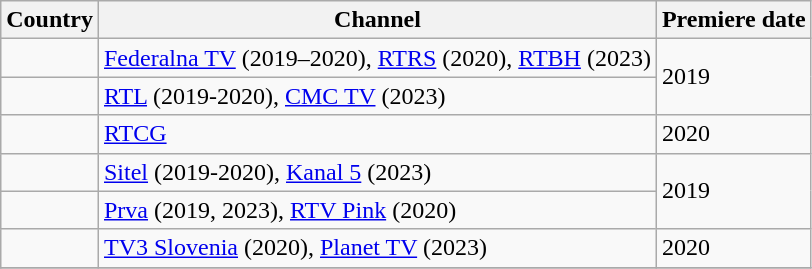<table class="wikitable sortable">
<tr>
<th>Country</th>
<th>Channel</th>
<th>Premiere date</th>
</tr>
<tr>
<td></td>
<td><a href='#'>Federalna TV</a> (2019–2020), <a href='#'>RTRS</a> (2020), <a href='#'>RTBH</a> (2023)</td>
<td rowspan="2">2019</td>
</tr>
<tr>
<td></td>
<td><a href='#'>RTL</a> (2019-2020), <a href='#'>CMC TV</a> (2023)</td>
</tr>
<tr>
<td></td>
<td><a href='#'>RTCG</a></td>
<td>2020</td>
</tr>
<tr>
<td></td>
<td><a href='#'>Sitel</a> (2019-2020), <a href='#'>Kanal 5</a> (2023)</td>
<td rowspan="2">2019</td>
</tr>
<tr>
<td></td>
<td><a href='#'>Prva</a> (2019, 2023), <a href='#'>RTV Pink</a> (2020)</td>
</tr>
<tr>
<td></td>
<td><a href='#'>TV3 Slovenia</a> (2020), <a href='#'>Planet TV</a> (2023)</td>
<td>2020</td>
</tr>
<tr>
</tr>
</table>
